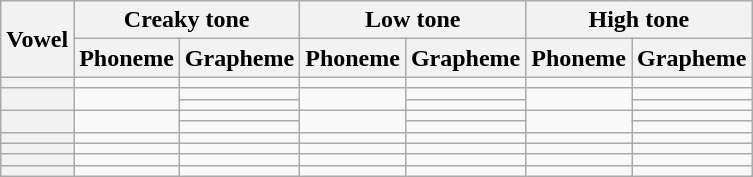<table class="wikitable letters-table letters-blue letters-lo" style="text-align:center">
<tr>
<th rowspan="2">Vowel</th>
<th colspan="2">Creaky tone</th>
<th colspan="2">Low tone</th>
<th colspan="2">High tone</th>
</tr>
<tr>
<th>Phoneme</th>
<th>Grapheme</th>
<th>Phoneme</th>
<th>Grapheme</th>
<th>Phoneme</th>
<th>Grapheme</th>
</tr>
<tr>
<th></th>
<td></td>
<td></td>
<td></td>
<td></td>
<td></td>
<td></td>
</tr>
<tr>
<th rowspan="2"></th>
<td rowspan="2"></td>
<td></td>
<td rowspan="2"></td>
<td></td>
<td rowspan="2"></td>
<td></td>
</tr>
<tr>
<td></td>
<td></td>
<td></td>
</tr>
<tr>
<th rowspan="2"></th>
<td rowspan="2"></td>
<td></td>
<td rowspan="2"></td>
<td></td>
<td rowspan="2"></td>
<td></td>
</tr>
<tr>
<td></td>
<td></td>
<td></td>
</tr>
<tr>
<th></th>
<td></td>
<td></td>
<td></td>
<td></td>
<td></td>
<td></td>
</tr>
<tr>
<th></th>
<td></td>
<td></td>
<td></td>
<td></td>
<td></td>
<td></td>
</tr>
<tr>
<th></th>
<td></td>
<td></td>
<td></td>
<td></td>
<td></td>
<td></td>
</tr>
<tr>
<th></th>
<td></td>
<td></td>
<td></td>
<td></td>
<td></td>
<td></td>
</tr>
</table>
